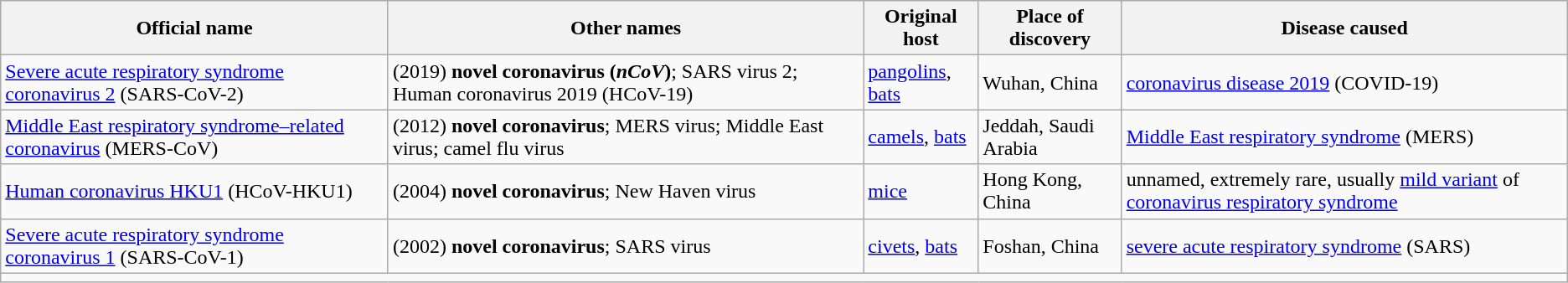<table class="wikitable" style="text-align: left;">
<tr>
<th style="white-space: nowrap;">Official name</th>
<th>Other names</th>
<th>Original host</th>
<th>Place of discovery</th>
<th>Disease caused</th>
</tr>
<tr>
<td><a href='#'>Severe acute respiratory syndrome coronavirus 2</a> (SARS-CoV-2)</td>
<td>(2019) <strong>novel coronavirus (<em>nCoV</em>)</strong>; SARS virus 2; Human coronavirus 2019 (HCoV-19)</td>
<td><a href='#'>pangolins</a>, <a href='#'>bats</a></td>
<td>Wuhan, China</td>
<td><a href='#'>coronavirus disease 2019</a> (COVID-19)</td>
</tr>
<tr>
<td><a href='#'>Middle East respiratory syndrome–related coronavirus</a> (MERS-CoV)</td>
<td>(2012) <strong>novel coronavirus</strong>; MERS virus; Middle East virus; camel flu virus</td>
<td><a href='#'>camels</a>, <a href='#'>bats</a></td>
<td>Jeddah, Saudi Arabia</td>
<td><a href='#'>Middle East respiratory syndrome</a> (MERS)</td>
</tr>
<tr>
<td><a href='#'>Human coronavirus HKU1</a> (HCoV-HKU1)</td>
<td>(2004) <strong>novel coronavirus</strong>; New Haven virus</td>
<td><a href='#'>mice</a></td>
<td>Hong Kong, China</td>
<td>unnamed, extremely rare, usually <a href='#'>mild variant</a> of <a href='#'>coronavirus respiratory syndrome</a></td>
</tr>
<tr>
<td><a href='#'>Severe acute respiratory syndrome coronavirus 1</a> (SARS-CoV-1)</td>
<td>(2002) <strong>novel coronavirus</strong>; SARS virus</td>
<td><a href='#'>civets</a>, <a href='#'>bats</a></td>
<td>Foshan, China</td>
<td><a href='#'>severe acute respiratory syndrome</a> (SARS)</td>
</tr>
<tr>
<td colspan="6" style="padding-left: .5em; vertical-align: bottom"></td>
</tr>
</table>
